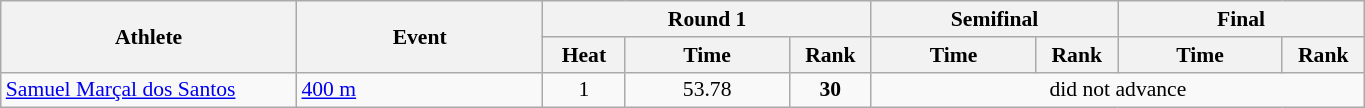<table class="wikitable" width="72%" style="text-align:center; font-size:90%">
<tr>
<th rowspan="2" width="18%">Athlete</th>
<th rowspan="2" width="15%">Event</th>
<th colspan="3" width="20%">Round 1</th>
<th colspan="2" width="15%">Semifinal</th>
<th colspan="2" width="15%">Final</th>
</tr>
<tr>
<th width="5%">Heat</th>
<th width="10%">Time</th>
<th>Rank</th>
<th width="10%">Time</th>
<th>Rank</th>
<th width="10%">Time</th>
<th>Rank</th>
</tr>
<tr>
<td align="left"><a href='#'>Samuel Marçal dos Santos</a></td>
<td align="left"><a href='#'>400 m</a></td>
<td>1</td>
<td>53.78</td>
<td><strong>30</strong></td>
<td colspan=4>did not advance</td>
</tr>
</table>
